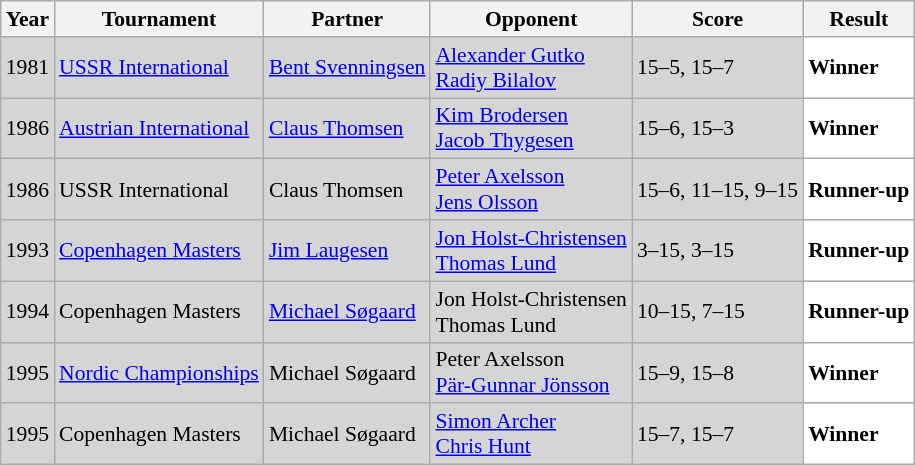<table class="sortable wikitable" style="font-size: 90%;">
<tr>
<th>Year</th>
<th>Tournament</th>
<th>Partner</th>
<th>Opponent</th>
<th>Score</th>
<th>Result</th>
</tr>
<tr style="background:#D5D5D5">
<td align="center">1981</td>
<td><a href='#'>USSR International</a></td>
<td> <a href='#'>Bent Svenningsen</a></td>
<td> <a href='#'>Alexander Gutko</a><br> <a href='#'>Radiy Bilalov</a></td>
<td>15–5, 15–7</td>
<td style="text-align:left; background:white"> <strong>Winner</strong></td>
</tr>
<tr style="background:#D5D5D5">
<td align="center">1986</td>
<td><a href='#'>Austrian International</a></td>
<td> <a href='#'>Claus Thomsen</a></td>
<td> <a href='#'>Kim Brodersen</a><br> <a href='#'>Jacob Thygesen</a></td>
<td>15–6, 15–3</td>
<td style="text-align:left; background:white"> <strong>Winner</strong></td>
</tr>
<tr style="background:#D5D5D5">
<td align="center">1986</td>
<td>USSR International</td>
<td> Claus Thomsen</td>
<td> <a href='#'>Peter Axelsson</a><br> <a href='#'>Jens Olsson</a></td>
<td>15–6, 11–15, 9–15</td>
<td style="text-align:left; background:white"> <strong>Runner-up</strong></td>
</tr>
<tr style="background:#D5D5D5">
<td align="center">1993</td>
<td><a href='#'>Copenhagen Masters</a></td>
<td> <a href='#'>Jim Laugesen</a></td>
<td> <a href='#'>Jon Holst-Christensen</a><br> <a href='#'>Thomas Lund</a></td>
<td>3–15, 3–15</td>
<td style="text-align:left; background:white"> <strong>Runner-up</strong></td>
</tr>
<tr style="background:#D5D5D5">
<td align="center">1994</td>
<td>Copenhagen Masters</td>
<td> <a href='#'>Michael Søgaard</a></td>
<td> Jon Holst-Christensen<br> Thomas Lund</td>
<td>10–15, 7–15</td>
<td style="text-align:left; background:white"> <strong>Runner-up</strong></td>
</tr>
<tr style="background:#D5D5D5">
<td align="center">1995</td>
<td><a href='#'>Nordic Championships</a></td>
<td> Michael Søgaard</td>
<td> Peter Axelsson<br> <a href='#'>Pär-Gunnar Jönsson</a></td>
<td>15–9, 15–8</td>
<td style="text-align:left; background:white"> <strong>Winner</strong></td>
</tr>
<tr style="background:#D5D5D5">
<td align="center">1995</td>
<td>Copenhagen Masters</td>
<td> Michael Søgaard</td>
<td> <a href='#'>Simon Archer</a><br> <a href='#'>Chris Hunt</a></td>
<td>15–7, 15–7</td>
<td style="text-align:left; background:white"> <strong>Winner</strong></td>
</tr>
</table>
